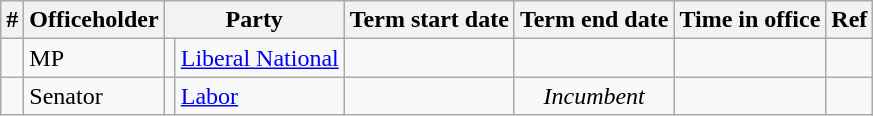<table class='wikitable sortable'>
<tr>
<th>#</th>
<th>Officeholder</th>
<th colspan="2">Party</th>
<th>Term start date</th>
<th>Term end date</th>
<th>Time in office</th>
<th class="unsortable">Ref</th>
</tr>
<tr>
<td align=center></td>
<td> MP</td>
<td></td>
<td><a href='#'>Liberal National</a></td>
<td align=center></td>
<td align=center></td>
<td align=right></td>
<td></td>
</tr>
<tr>
<td align=center></td>
<td>Senator </td>
<td></td>
<td><a href='#'>Labor</a></td>
<td align=center></td>
<td align=center><em>Incumbent</em></td>
<td align=right></td>
<td></td>
</tr>
</table>
